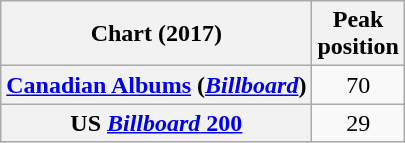<table class="wikitable sortable plainrowheaders" style="text-align:center">
<tr>
<th scope="col">Chart (2017)</th>
<th scope="col">Peak<br> position</th>
</tr>
<tr>
<th scope="row"><a href='#'>Canadian Albums</a> (<em><a href='#'>Billboard</a></em>)</th>
<td>70</td>
</tr>
<tr>
<th scope="row">US <a href='#'><em>Billboard</em> 200</a></th>
<td>29</td>
</tr>
</table>
